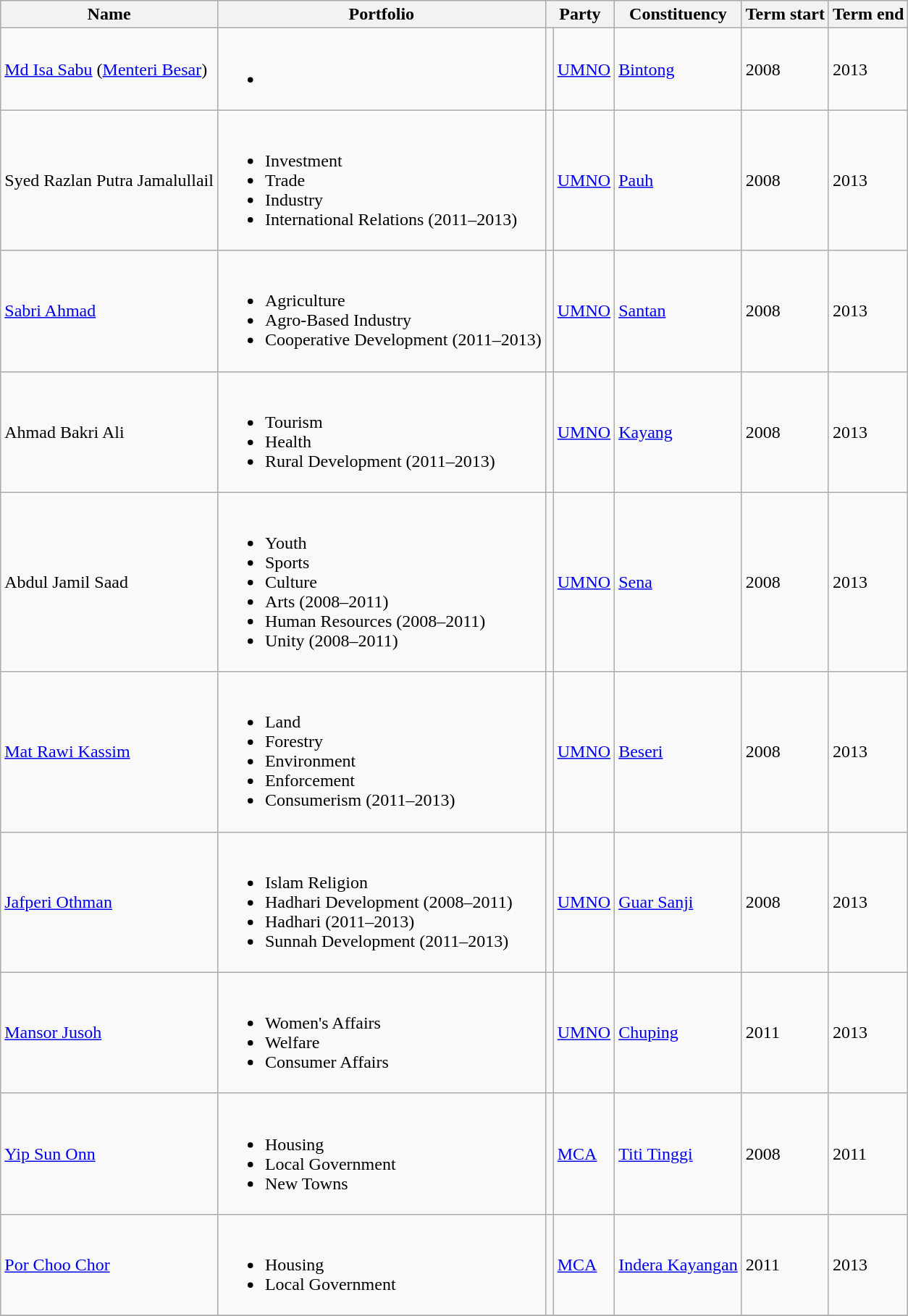<table class="wikitable">
<tr>
<th>Name</th>
<th>Portfolio</th>
<th colspan=2>Party</th>
<th>Constituency</th>
<th>Term start</th>
<th>Term end</th>
</tr>
<tr>
<td><a href='#'>Md Isa Sabu</a> (<a href='#'>Menteri Besar</a>)</td>
<td><br><ul><li></li></ul></td>
<td bgcolor=></td>
<td><a href='#'>UMNO</a></td>
<td><a href='#'>Bintong</a></td>
<td>2008</td>
<td>2013</td>
</tr>
<tr>
<td>Syed Razlan Putra Jamalullail</td>
<td><br><ul><li>Investment</li><li>Trade</li><li>Industry</li><li>International Relations (2011–2013)</li></ul></td>
<td bgcolor=></td>
<td><a href='#'>UMNO</a></td>
<td><a href='#'>Pauh</a></td>
<td>2008</td>
<td>2013</td>
</tr>
<tr>
<td><a href='#'>Sabri Ahmad</a></td>
<td><br><ul><li>Agriculture</li><li>Agro-Based Industry</li><li>Cooperative Development (2011–2013)</li></ul></td>
<td bgcolor=></td>
<td><a href='#'>UMNO</a></td>
<td><a href='#'>Santan</a></td>
<td>2008</td>
<td>2013</td>
</tr>
<tr>
<td>Ahmad Bakri Ali</td>
<td><br><ul><li>Tourism</li><li>Health</li><li>Rural Development (2011–2013)</li></ul></td>
<td bgcolor=></td>
<td><a href='#'>UMNO</a></td>
<td><a href='#'>Kayang</a></td>
<td>2008</td>
<td>2013</td>
</tr>
<tr>
<td>Abdul Jamil Saad</td>
<td><br><ul><li>Youth</li><li>Sports</li><li>Culture</li><li>Arts (2008–2011)</li><li>Human Resources (2008–2011)</li><li>Unity (2008–2011)</li></ul></td>
<td bgcolor=></td>
<td><a href='#'>UMNO</a></td>
<td><a href='#'>Sena</a></td>
<td>2008</td>
<td>2013</td>
</tr>
<tr>
<td><a href='#'>Mat Rawi Kassim</a></td>
<td><br><ul><li>Land</li><li>Forestry</li><li>Environment</li><li>Enforcement</li><li>Consumerism (2011–2013)</li></ul></td>
<td bgcolor=></td>
<td><a href='#'>UMNO</a></td>
<td><a href='#'>Beseri</a></td>
<td>2008</td>
<td>2013</td>
</tr>
<tr>
<td><a href='#'>Jafperi Othman</a></td>
<td><br><ul><li>Islam Religion</li><li>Hadhari Development (2008–2011)</li><li>Hadhari (2011–2013)</li><li>Sunnah Development (2011–2013)</li></ul></td>
<td bgcolor=></td>
<td><a href='#'>UMNO</a></td>
<td><a href='#'>Guar Sanji</a></td>
<td>2008</td>
<td>2013</td>
</tr>
<tr>
<td><a href='#'>Mansor Jusoh</a></td>
<td><br><ul><li>Women's Affairs</li><li>Welfare</li><li>Consumer Affairs</li></ul></td>
<td bgcolor=></td>
<td><a href='#'>UMNO</a></td>
<td><a href='#'>Chuping</a></td>
<td>2011</td>
<td>2013</td>
</tr>
<tr>
<td><a href='#'>Yip Sun Onn</a></td>
<td><br><ul><li>Housing</li><li>Local Government</li><li>New Towns</li></ul></td>
<td bgcolor=></td>
<td><a href='#'>MCA</a></td>
<td><a href='#'>Titi Tinggi</a></td>
<td>2008</td>
<td>2011</td>
</tr>
<tr>
<td><a href='#'>Por Choo Chor</a></td>
<td><br><ul><li>Housing</li><li>Local Government</li></ul></td>
<td bgcolor=></td>
<td><a href='#'>MCA</a></td>
<td><a href='#'>Indera Kayangan</a></td>
<td>2011</td>
<td>2013</td>
</tr>
<tr>
</tr>
</table>
